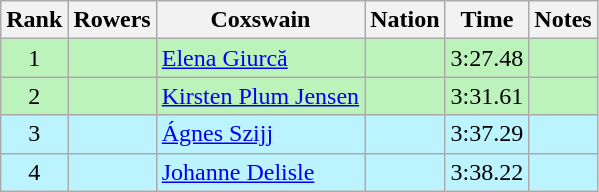<table class="wikitable sortable" style="text-align:center">
<tr>
<th>Rank</th>
<th>Rowers</th>
<th>Coxswain</th>
<th>Nation</th>
<th>Time</th>
<th>Notes</th>
</tr>
<tr bgcolor=bbf3bb>
<td>1</td>
<td align=left data-sort-value="Afrăsiloaie, Felicia"></td>
<td align=left data-sort-value="Giurcă, Elena"><a href='#'>Elena Giurcă</a></td>
<td align=left></td>
<td>3:27.48</td>
<td></td>
</tr>
<tr bgcolor=bbf3bb>
<td>2</td>
<td align=left data-sort-value="Andersen, Judith"></td>
<td align=left data-sort-value="Plum Jensen, Kirsten"><a href='#'>Kirsten Plum Jensen</a></td>
<td align=left></td>
<td>3:31.61</td>
<td></td>
</tr>
<tr bgcolor=bbf3ff>
<td>3</td>
<td align=left data-sort-value="Bata, Ilona"></td>
<td align=left data-sort-value="Szijj, Ágnes"><a href='#'>Ágnes Szijj</a></td>
<td align=left></td>
<td>3:37.29</td>
<td></td>
</tr>
<tr bgcolor=bbf3ff>
<td>4</td>
<td align=left data-sort-value="Bernier, Guylaine"></td>
<td align=left data-sort-value="Delisle, Johanne"><a href='#'>Johanne Delisle</a></td>
<td align=left></td>
<td>3:38.22</td>
<td></td>
</tr>
</table>
